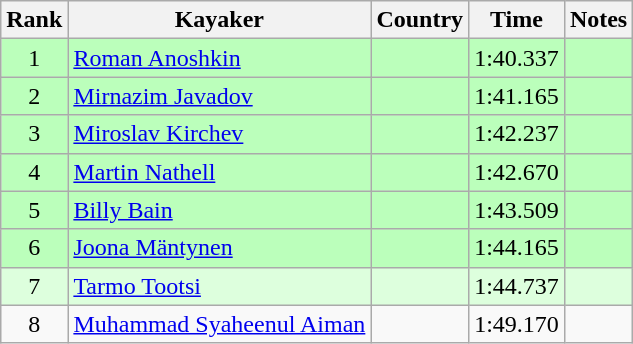<table class="wikitable" style="text-align:center">
<tr>
<th>Rank</th>
<th>Kayaker</th>
<th>Country</th>
<th>Time</th>
<th>Notes</th>
</tr>
<tr bgcolor=bbffbb>
<td>1</td>
<td align="left"><a href='#'>Roman Anoshkin</a></td>
<td align="left"></td>
<td>1:40.337</td>
<td></td>
</tr>
<tr bgcolor=bbffbb>
<td>2</td>
<td align="left"><a href='#'>Mirnazim Javadov</a></td>
<td align="left"></td>
<td>1:41.165</td>
<td></td>
</tr>
<tr bgcolor=bbffbb>
<td>3</td>
<td align="left"><a href='#'>Miroslav Kirchev</a></td>
<td align="left"></td>
<td>1:42.237</td>
<td></td>
</tr>
<tr bgcolor=bbffbb>
<td>4</td>
<td align="left"><a href='#'>Martin Nathell</a></td>
<td align="left"></td>
<td>1:42.670</td>
<td></td>
</tr>
<tr bgcolor=bbffbb>
<td>5</td>
<td align="left"><a href='#'>Billy Bain</a></td>
<td align="left"></td>
<td>1:43.509</td>
<td></td>
</tr>
<tr bgcolor=bbffbb>
<td>6</td>
<td align="left"><a href='#'>Joona Mäntynen</a></td>
<td align="left"></td>
<td>1:44.165</td>
<td></td>
</tr>
<tr bgcolor=ddffdd>
<td>7</td>
<td align="left"><a href='#'>Tarmo Tootsi</a></td>
<td align="left"></td>
<td>1:44.737</td>
<td></td>
</tr>
<tr>
<td>8</td>
<td align="left"><a href='#'>Muhammad Syaheenul Aiman</a></td>
<td align="left"></td>
<td>1:49.170</td>
<td></td>
</tr>
</table>
